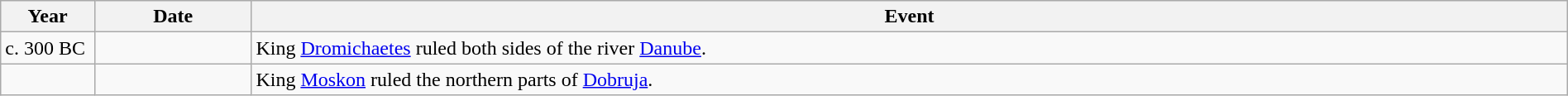<table class="wikitable" width="100%">
<tr>
<th style="width:6%">Year</th>
<th style="width:10%">Date</th>
<th>Event</th>
</tr>
<tr>
<td>c. 300 BC</td>
<td></td>
<td>King <a href='#'>Dromichaetes</a> ruled both sides of the river <a href='#'>Danube</a>.</td>
</tr>
<tr>
<td></td>
<td></td>
<td>King <a href='#'>Moskon</a> ruled the northern parts of <a href='#'>Dobruja</a>.</td>
</tr>
</table>
